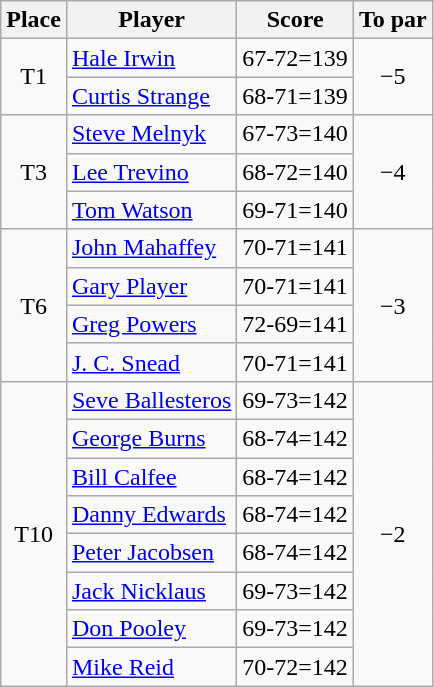<table class="wikitable">
<tr>
<th>Place</th>
<th>Player</th>
<th>Score</th>
<th>To par</th>
</tr>
<tr>
<td rowspan=2 align=center>T1</td>
<td> <a href='#'>Hale Irwin</a></td>
<td align=center>67-72=139</td>
<td rowspan=2 align=center>−5</td>
</tr>
<tr>
<td> <a href='#'>Curtis Strange</a></td>
<td align=center>68-71=139</td>
</tr>
<tr>
<td rowspan=3 align=center>T3</td>
<td> <a href='#'>Steve Melnyk</a></td>
<td align=center>67-73=140</td>
<td rowspan=3 align=center>−4</td>
</tr>
<tr>
<td> <a href='#'>Lee Trevino</a></td>
<td align=center>68-72=140</td>
</tr>
<tr>
<td> <a href='#'>Tom Watson</a></td>
<td align=center>69-71=140</td>
</tr>
<tr>
<td rowspan=4 align=center>T6</td>
<td> <a href='#'>John Mahaffey</a></td>
<td align=center>70-71=141</td>
<td rowspan=4 align=center>−3</td>
</tr>
<tr>
<td> <a href='#'>Gary Player</a></td>
<td align=center>70-71=141</td>
</tr>
<tr>
<td> <a href='#'>Greg Powers</a></td>
<td align=center>72-69=141</td>
</tr>
<tr>
<td> <a href='#'>J. C. Snead</a></td>
<td align=center>70-71=141</td>
</tr>
<tr>
<td rowspan=8 align=center>T10</td>
<td> <a href='#'>Seve Ballesteros</a></td>
<td align=center>69-73=142</td>
<td rowspan=8 align=center>−2</td>
</tr>
<tr>
<td> <a href='#'>George Burns</a></td>
<td align=center>68-74=142</td>
</tr>
<tr>
<td> <a href='#'>Bill Calfee</a></td>
<td align=center>68-74=142</td>
</tr>
<tr>
<td> <a href='#'>Danny Edwards</a></td>
<td align=center>68-74=142</td>
</tr>
<tr>
<td> <a href='#'>Peter Jacobsen</a></td>
<td align=center>68-74=142</td>
</tr>
<tr>
<td> <a href='#'>Jack Nicklaus</a></td>
<td align=center>69-73=142</td>
</tr>
<tr>
<td> <a href='#'>Don Pooley</a></td>
<td align=center>69-73=142</td>
</tr>
<tr>
<td> <a href='#'>Mike Reid</a></td>
<td align=center>70-72=142</td>
</tr>
</table>
